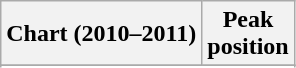<table class="wikitable sortable">
<tr>
<th align="left">Chart (2010–2011)</th>
<th align="center">Peak<br>position</th>
</tr>
<tr>
</tr>
<tr>
</tr>
<tr>
</tr>
<tr>
</tr>
</table>
